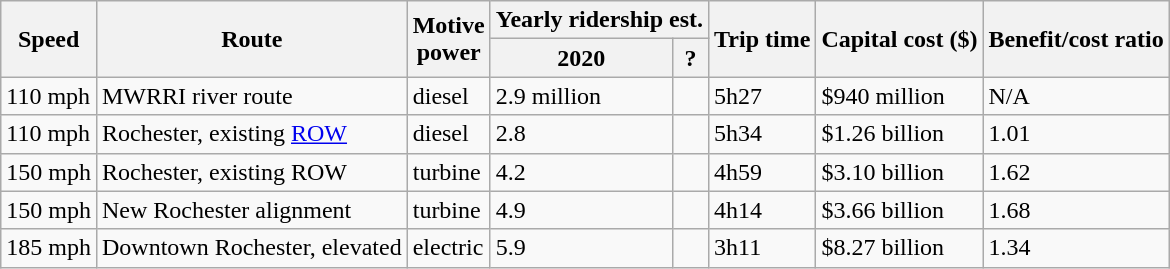<table class="wikitable">
<tr>
<th rowspan=2>Speed</th>
<th rowspan=2>Route</th>
<th rowspan=2>Motive<br>power</th>
<th colspan=2>Yearly ridership est.</th>
<th rowspan=2>Trip time</th>
<th rowspan=2>Capital cost ($)</th>
<th rowspan=2>Benefit/cost ratio</th>
</tr>
<tr>
<th>2020</th>
<th>?</th>
</tr>
<tr>
<td>110 mph</td>
<td>MWRRI river route</td>
<td>diesel</td>
<td>2.9 million</td>
<td></td>
<td>5h27</td>
<td>$940 million</td>
<td>N/A</td>
</tr>
<tr>
<td>110 mph</td>
<td>Rochester, existing <a href='#'>ROW</a></td>
<td>diesel</td>
<td>2.8</td>
<td></td>
<td>5h34</td>
<td>$1.26 billion</td>
<td>1.01</td>
</tr>
<tr>
<td>150 mph</td>
<td>Rochester, existing ROW</td>
<td>turbine</td>
<td>4.2</td>
<td></td>
<td>4h59</td>
<td>$3.10 billion</td>
<td>1.62</td>
</tr>
<tr>
<td>150 mph</td>
<td>New Rochester alignment</td>
<td>turbine</td>
<td>4.9</td>
<td></td>
<td>4h14</td>
<td>$3.66 billion</td>
<td>1.68</td>
</tr>
<tr>
<td>185 mph</td>
<td>Downtown Rochester, elevated</td>
<td>electric</td>
<td>5.9</td>
<td></td>
<td>3h11</td>
<td>$8.27 billion</td>
<td>1.34</td>
</tr>
</table>
